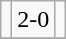<table Class="wikitable">
<tr>
<td></td>
<td>2-0</td>
<td></td>
</tr>
<tr>
</tr>
</table>
